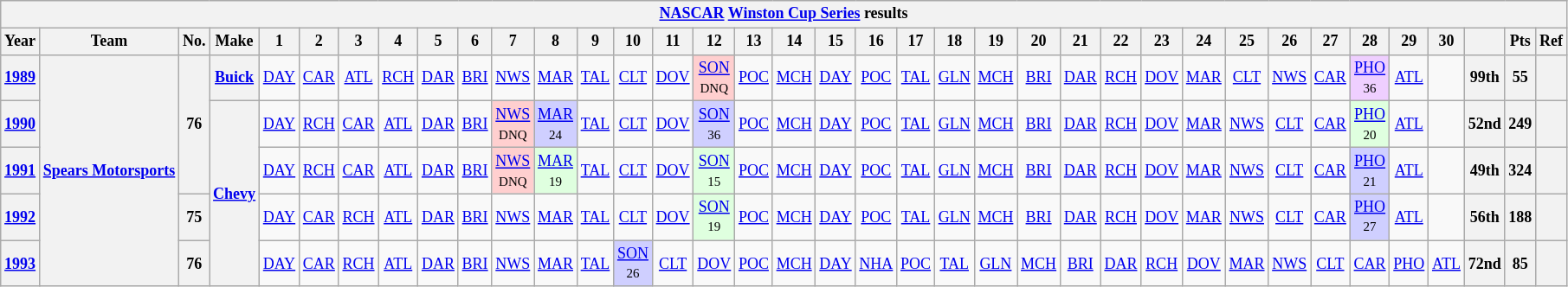<table class="wikitable" style="text-align:center; font-size:75%">
<tr>
<th colspan=45><a href='#'>NASCAR</a> <a href='#'>Winston Cup Series</a> results</th>
</tr>
<tr>
<th>Year</th>
<th>Team</th>
<th>No.</th>
<th>Make</th>
<th>1</th>
<th>2</th>
<th>3</th>
<th>4</th>
<th>5</th>
<th>6</th>
<th>7</th>
<th>8</th>
<th>9</th>
<th>10</th>
<th>11</th>
<th>12</th>
<th>13</th>
<th>14</th>
<th>15</th>
<th>16</th>
<th>17</th>
<th>18</th>
<th>19</th>
<th>20</th>
<th>21</th>
<th>22</th>
<th>23</th>
<th>24</th>
<th>25</th>
<th>26</th>
<th>27</th>
<th>28</th>
<th>29</th>
<th>30</th>
<th></th>
<th>Pts</th>
<th>Ref</th>
</tr>
<tr>
<th><a href='#'>1989</a></th>
<th rowspan=5><a href='#'>Spears Motorsports</a></th>
<th rowspan=3>76</th>
<th><a href='#'>Buick</a></th>
<td><a href='#'>DAY</a></td>
<td><a href='#'>CAR</a></td>
<td><a href='#'>ATL</a></td>
<td><a href='#'>RCH</a></td>
<td><a href='#'>DAR</a></td>
<td><a href='#'>BRI</a></td>
<td><a href='#'>NWS</a></td>
<td><a href='#'>MAR</a></td>
<td><a href='#'>TAL</a></td>
<td><a href='#'>CLT</a></td>
<td><a href='#'>DOV</a></td>
<td style="background:#FFCFCF;"><a href='#'>SON</a><br><small>DNQ</small></td>
<td><a href='#'>POC</a></td>
<td><a href='#'>MCH</a></td>
<td><a href='#'>DAY</a></td>
<td><a href='#'>POC</a></td>
<td><a href='#'>TAL</a></td>
<td><a href='#'>GLN</a></td>
<td><a href='#'>MCH</a></td>
<td><a href='#'>BRI</a></td>
<td><a href='#'>DAR</a></td>
<td><a href='#'>RCH</a></td>
<td><a href='#'>DOV</a></td>
<td><a href='#'>MAR</a></td>
<td><a href='#'>CLT</a></td>
<td><a href='#'>NWS</a></td>
<td><a href='#'>CAR</a></td>
<td style="background:#EFCFFF;"><a href='#'>PHO</a><br><small>36</small></td>
<td><a href='#'>ATL</a></td>
<td></td>
<th>99th</th>
<th>55</th>
<th></th>
</tr>
<tr>
<th><a href='#'>1990</a></th>
<th rowspan=4><a href='#'>Chevy</a></th>
<td><a href='#'>DAY</a></td>
<td><a href='#'>RCH</a></td>
<td><a href='#'>CAR</a></td>
<td><a href='#'>ATL</a></td>
<td><a href='#'>DAR</a></td>
<td><a href='#'>BRI</a></td>
<td style="background:#FFCFCF;"><a href='#'>NWS</a><br><small>DNQ</small></td>
<td style="background:#CFCFFF;"><a href='#'>MAR</a><br><small>24</small></td>
<td><a href='#'>TAL</a></td>
<td><a href='#'>CLT</a></td>
<td><a href='#'>DOV</a></td>
<td style="background:#CFCFFF;"><a href='#'>SON</a><br><small>36</small></td>
<td><a href='#'>POC</a></td>
<td><a href='#'>MCH</a></td>
<td><a href='#'>DAY</a></td>
<td><a href='#'>POC</a></td>
<td><a href='#'>TAL</a></td>
<td><a href='#'>GLN</a></td>
<td><a href='#'>MCH</a></td>
<td><a href='#'>BRI</a></td>
<td><a href='#'>DAR</a></td>
<td><a href='#'>RCH</a></td>
<td><a href='#'>DOV</a></td>
<td><a href='#'>MAR</a></td>
<td><a href='#'>NWS</a></td>
<td><a href='#'>CLT</a></td>
<td><a href='#'>CAR</a></td>
<td style="background:#DFFFDF;"><a href='#'>PHO</a><br><small>20</small></td>
<td><a href='#'>ATL</a></td>
<td></td>
<th>52nd</th>
<th>249</th>
<th></th>
</tr>
<tr>
<th><a href='#'>1991</a></th>
<td><a href='#'>DAY</a></td>
<td><a href='#'>RCH</a></td>
<td><a href='#'>CAR</a></td>
<td><a href='#'>ATL</a></td>
<td><a href='#'>DAR</a></td>
<td><a href='#'>BRI</a></td>
<td style="background:#FFCFCF;"><a href='#'>NWS</a><br><small>DNQ</small></td>
<td style="background:#DFFFDF;"><a href='#'>MAR</a><br><small>19</small></td>
<td><a href='#'>TAL</a></td>
<td><a href='#'>CLT</a></td>
<td><a href='#'>DOV</a></td>
<td style="background:#DFFFDF;"><a href='#'>SON</a><br><small>15</small></td>
<td><a href='#'>POC</a></td>
<td><a href='#'>MCH</a></td>
<td><a href='#'>DAY</a></td>
<td><a href='#'>POC</a></td>
<td><a href='#'>TAL</a></td>
<td><a href='#'>GLN</a></td>
<td><a href='#'>MCH</a></td>
<td><a href='#'>BRI</a></td>
<td><a href='#'>DAR</a></td>
<td><a href='#'>RCH</a></td>
<td><a href='#'>DOV</a></td>
<td><a href='#'>MAR</a></td>
<td><a href='#'>NWS</a></td>
<td><a href='#'>CLT</a></td>
<td><a href='#'>CAR</a></td>
<td style="background:#CFCFFF;"><a href='#'>PHO</a><br><small>21</small></td>
<td><a href='#'>ATL</a></td>
<td></td>
<th>49th</th>
<th>324</th>
<th></th>
</tr>
<tr>
<th><a href='#'>1992</a></th>
<th>75</th>
<td><a href='#'>DAY</a></td>
<td><a href='#'>CAR</a></td>
<td><a href='#'>RCH</a></td>
<td><a href='#'>ATL</a></td>
<td><a href='#'>DAR</a></td>
<td><a href='#'>BRI</a></td>
<td><a href='#'>NWS</a></td>
<td><a href='#'>MAR</a></td>
<td><a href='#'>TAL</a></td>
<td><a href='#'>CLT</a></td>
<td><a href='#'>DOV</a></td>
<td style="background:#DFFFDF;"><a href='#'>SON</a><br><small>19</small></td>
<td><a href='#'>POC</a></td>
<td><a href='#'>MCH</a></td>
<td><a href='#'>DAY</a></td>
<td><a href='#'>POC</a></td>
<td><a href='#'>TAL</a></td>
<td><a href='#'>GLN</a></td>
<td><a href='#'>MCH</a></td>
<td><a href='#'>BRI</a></td>
<td><a href='#'>DAR</a></td>
<td><a href='#'>RCH</a></td>
<td><a href='#'>DOV</a></td>
<td><a href='#'>MAR</a></td>
<td><a href='#'>NWS</a></td>
<td><a href='#'>CLT</a></td>
<td><a href='#'>CAR</a></td>
<td style="background:#CFCFFF;"><a href='#'>PHO</a><br><small>27</small></td>
<td><a href='#'>ATL</a></td>
<td></td>
<th>56th</th>
<th>188</th>
<th></th>
</tr>
<tr>
<th><a href='#'>1993</a></th>
<th>76</th>
<td><a href='#'>DAY</a></td>
<td><a href='#'>CAR</a></td>
<td><a href='#'>RCH</a></td>
<td><a href='#'>ATL</a></td>
<td><a href='#'>DAR</a></td>
<td><a href='#'>BRI</a></td>
<td><a href='#'>NWS</a></td>
<td><a href='#'>MAR</a></td>
<td><a href='#'>TAL</a></td>
<td style="background:#CFCFFF;"><a href='#'>SON</a><br><small>26</small></td>
<td><a href='#'>CLT</a></td>
<td><a href='#'>DOV</a></td>
<td><a href='#'>POC</a></td>
<td><a href='#'>MCH</a></td>
<td><a href='#'>DAY</a></td>
<td><a href='#'>NHA</a></td>
<td><a href='#'>POC</a></td>
<td><a href='#'>TAL</a></td>
<td><a href='#'>GLN</a></td>
<td><a href='#'>MCH</a></td>
<td><a href='#'>BRI</a></td>
<td><a href='#'>DAR</a></td>
<td><a href='#'>RCH</a></td>
<td><a href='#'>DOV</a></td>
<td><a href='#'>MAR</a></td>
<td><a href='#'>NWS</a></td>
<td><a href='#'>CLT</a></td>
<td><a href='#'>CAR</a></td>
<td><a href='#'>PHO</a></td>
<td><a href='#'>ATL</a></td>
<th>72nd</th>
<th>85</th>
<th></th>
</tr>
</table>
